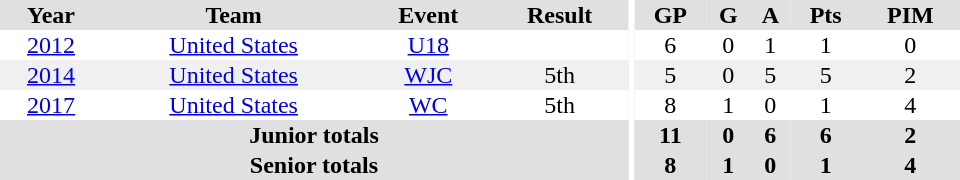<table border="0" cellpadding="1" cellspacing="0" ID="Table3" style="text-align:center; width:40em">
<tr ALIGN="center" bgcolor="#e0e0e0">
<th>Year</th>
<th>Team</th>
<th>Event</th>
<th>Result</th>
<th rowspan="99" bgcolor="#ffffff"></th>
<th>GP</th>
<th>G</th>
<th>A</th>
<th>Pts</th>
<th>PIM</th>
</tr>
<tr>
<td><a href='#'>2012</a></td>
<td><a href='#'>United States</a></td>
<td><a href='#'>U18</a></td>
<td></td>
<td>6</td>
<td>0</td>
<td>1</td>
<td>1</td>
<td>0</td>
</tr>
<tr bgcolor="#f0f0f0">
<td><a href='#'>2014</a></td>
<td><a href='#'>United States</a></td>
<td><a href='#'>WJC</a></td>
<td>5th</td>
<td>5</td>
<td>0</td>
<td>5</td>
<td>5</td>
<td>2</td>
</tr>
<tr>
<td><a href='#'>2017</a></td>
<td><a href='#'>United States</a></td>
<td><a href='#'>WC</a></td>
<td>5th</td>
<td>8</td>
<td>1</td>
<td>0</td>
<td>1</td>
<td>4</td>
</tr>
<tr bgcolor="#e0e0e0">
<th colspan=4>Junior totals</th>
<th>11</th>
<th>0</th>
<th>6</th>
<th>6</th>
<th>2</th>
</tr>
<tr bgcolor="#e0e0e0">
<th colspan=4>Senior totals</th>
<th>8</th>
<th>1</th>
<th>0</th>
<th>1</th>
<th>4</th>
</tr>
</table>
